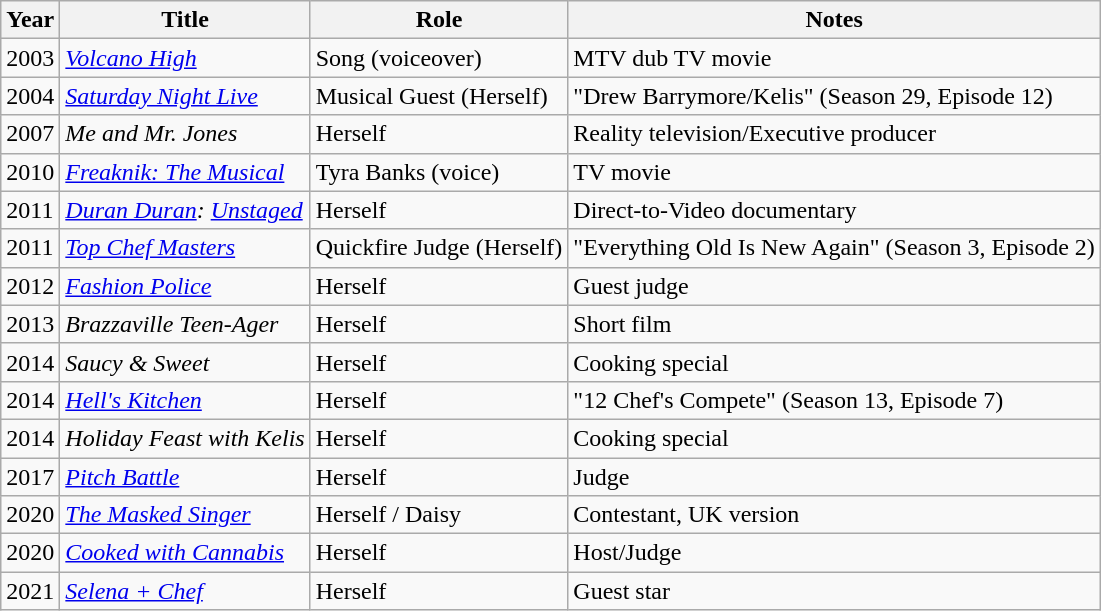<table class="wikitable sortable">
<tr>
<th>Year</th>
<th>Title</th>
<th>Role</th>
<th class="unsortable">Notes</th>
</tr>
<tr>
<td>2003</td>
<td><em><a href='#'>Volcano High</a></em></td>
<td>Song (voiceover)</td>
<td>MTV dub TV movie</td>
</tr>
<tr>
<td>2004</td>
<td><em><a href='#'>Saturday Night Live</a></em></td>
<td>Musical Guest (Herself)</td>
<td>"Drew Barrymore/Kelis" (Season 29, Episode 12)</td>
</tr>
<tr>
<td>2007</td>
<td><em>Me and Mr. Jones</em></td>
<td>Herself</td>
<td>Reality television/Executive producer</td>
</tr>
<tr>
<td>2010</td>
<td><em><a href='#'>Freaknik: The Musical</a></em></td>
<td>Tyra Banks (voice)</td>
<td>TV movie</td>
</tr>
<tr>
<td>2011</td>
<td><em><a href='#'>Duran Duran</a>: <a href='#'>Unstaged</a></em></td>
<td>Herself</td>
<td>Direct-to-Video documentary</td>
</tr>
<tr>
<td>2011</td>
<td><em><a href='#'>Top Chef Masters</a></em></td>
<td>Quickfire Judge (Herself)</td>
<td>"Everything Old Is New Again" (Season 3, Episode 2)</td>
</tr>
<tr>
<td>2012</td>
<td><em><a href='#'>Fashion Police</a></em></td>
<td>Herself</td>
<td>Guest judge</td>
</tr>
<tr>
<td>2013</td>
<td><em>Brazzaville Teen-Ager</em></td>
<td>Herself</td>
<td>Short film</td>
</tr>
<tr>
<td>2014</td>
<td><em>Saucy & Sweet</em></td>
<td>Herself</td>
<td>Cooking special</td>
</tr>
<tr>
<td>2014</td>
<td><em><a href='#'>Hell's Kitchen</a></em></td>
<td>Herself</td>
<td>"12 Chef's Compete" (Season 13, Episode 7)</td>
</tr>
<tr>
<td>2014</td>
<td><em>Holiday Feast with Kelis</em></td>
<td>Herself</td>
<td>Cooking special</td>
</tr>
<tr>
<td>2017</td>
<td><em><a href='#'>Pitch Battle</a></em></td>
<td>Herself</td>
<td>Judge</td>
</tr>
<tr>
<td>2020</td>
<td><em><a href='#'>The Masked Singer</a></em></td>
<td>Herself / Daisy</td>
<td>Contestant, UK version</td>
</tr>
<tr>
<td>2020</td>
<td><em><a href='#'>Cooked with Cannabis</a></em></td>
<td>Herself</td>
<td>Host/Judge</td>
</tr>
<tr>
<td>2021</td>
<td><em><a href='#'>Selena + Chef</a></em></td>
<td>Herself</td>
<td>Guest star</td>
</tr>
</table>
